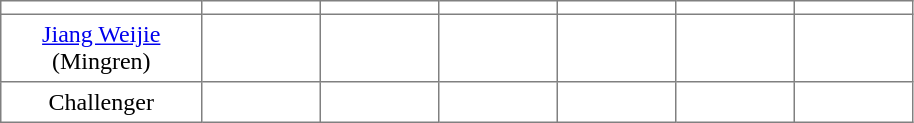<table class="toccolours" border="1" cellpadding="4" cellspacing="0" style="border-collapse: collapse; margin:0;">
<tr>
<th width=125></th>
<th width=70></th>
<th width=70></th>
<th width=70></th>
<th width=70></th>
<th width=70></th>
<th width=70></th>
</tr>
<tr align=center>
<td><a href='#'>Jiang Weijie</a> (Mingren)</td>
<td></td>
<td></td>
<td></td>
<td></td>
<td></td>
<td></td>
</tr>
<tr align=center>
<td>Challenger</td>
<td></td>
<td></td>
<td></td>
<td></td>
<td></td>
<td></td>
</tr>
</table>
